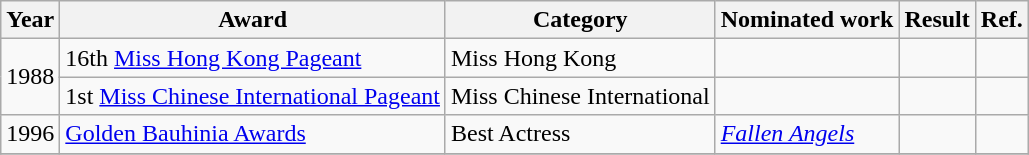<table class="wikitable sortable">
<tr>
<th>Year</th>
<th>Award</th>
<th>Category</th>
<th>Nominated work</th>
<th class="unsortable">Result</th>
<th class="unsortable">Ref.</th>
</tr>
<tr>
<td rowspan=2>1988</td>
<td>16th <a href='#'>Miss Hong Kong Pageant</a></td>
<td>Miss Hong Kong</td>
<td></td>
<td></td>
<td></td>
</tr>
<tr>
<td>1st <a href='#'>Miss Chinese International Pageant</a></td>
<td>Miss Chinese International</td>
<td></td>
<td></td>
<td></td>
</tr>
<tr>
<td>1996</td>
<td><a href='#'>Golden Bauhinia Awards</a></td>
<td>Best Actress</td>
<td><em><a href='#'>Fallen Angels</a></em></td>
<td></td>
<td></td>
</tr>
<tr>
</tr>
</table>
